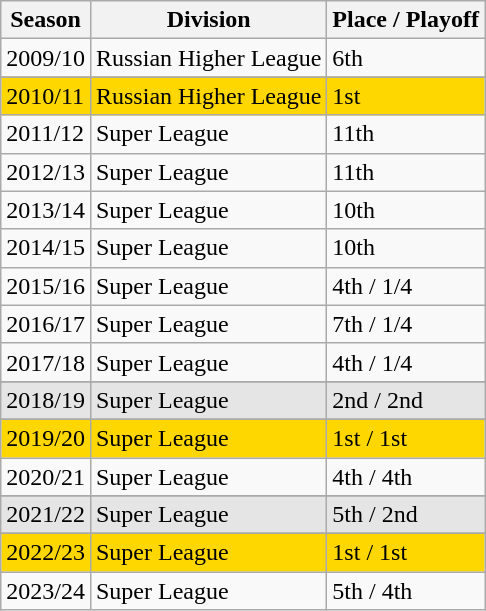<table class="wikitable">
<tr style="background:#f0f6fa;">
<th><strong>Season</strong></th>
<th><strong>Division</strong></th>
<th><strong>Place / Playoff</strong></th>
</tr>
<tr>
<td>2009/10</td>
<td>Russian Higher League</td>
<td>6th</td>
</tr>
<tr>
</tr>
<tr bgcolor="gold">
<td>2010/11</td>
<td>Russian Higher League</td>
<td>1st</td>
</tr>
<tr>
<td>2011/12</td>
<td>Super League</td>
<td>11th</td>
</tr>
<tr>
<td>2012/13</td>
<td>Super League</td>
<td>11th</td>
</tr>
<tr>
<td>2013/14</td>
<td>Super League</td>
<td>10th</td>
</tr>
<tr>
<td>2014/15</td>
<td>Super League</td>
<td>10th</td>
</tr>
<tr>
<td>2015/16</td>
<td>Super League</td>
<td>4th / 1/4</td>
</tr>
<tr>
<td>2016/17</td>
<td>Super League</td>
<td>7th / 1/4</td>
</tr>
<tr>
<td>2017/18</td>
<td>Super League</td>
<td>4th / 1/4</td>
</tr>
<tr>
</tr>
<tr bgcolor="#E5E5E5">
<td>2018/19</td>
<td>Super League</td>
<td>2nd / 2nd</td>
</tr>
<tr>
</tr>
<tr bgcolor="gold">
<td>2019/20</td>
<td>Super League</td>
<td>1st / 1st</td>
</tr>
<tr>
<td>2020/21</td>
<td>Super League</td>
<td>4th / 4th</td>
</tr>
<tr>
</tr>
<tr bgcolor="#E5E5E5">
<td>2021/22</td>
<td>Super League</td>
<td>5th / 2nd</td>
</tr>
<tr>
</tr>
<tr bgcolor="gold">
<td>2022/23</td>
<td>Super League</td>
<td>1st / 1st</td>
</tr>
<tr>
<td>2023/24</td>
<td>Super League</td>
<td>5th / 4th</td>
</tr>
</table>
